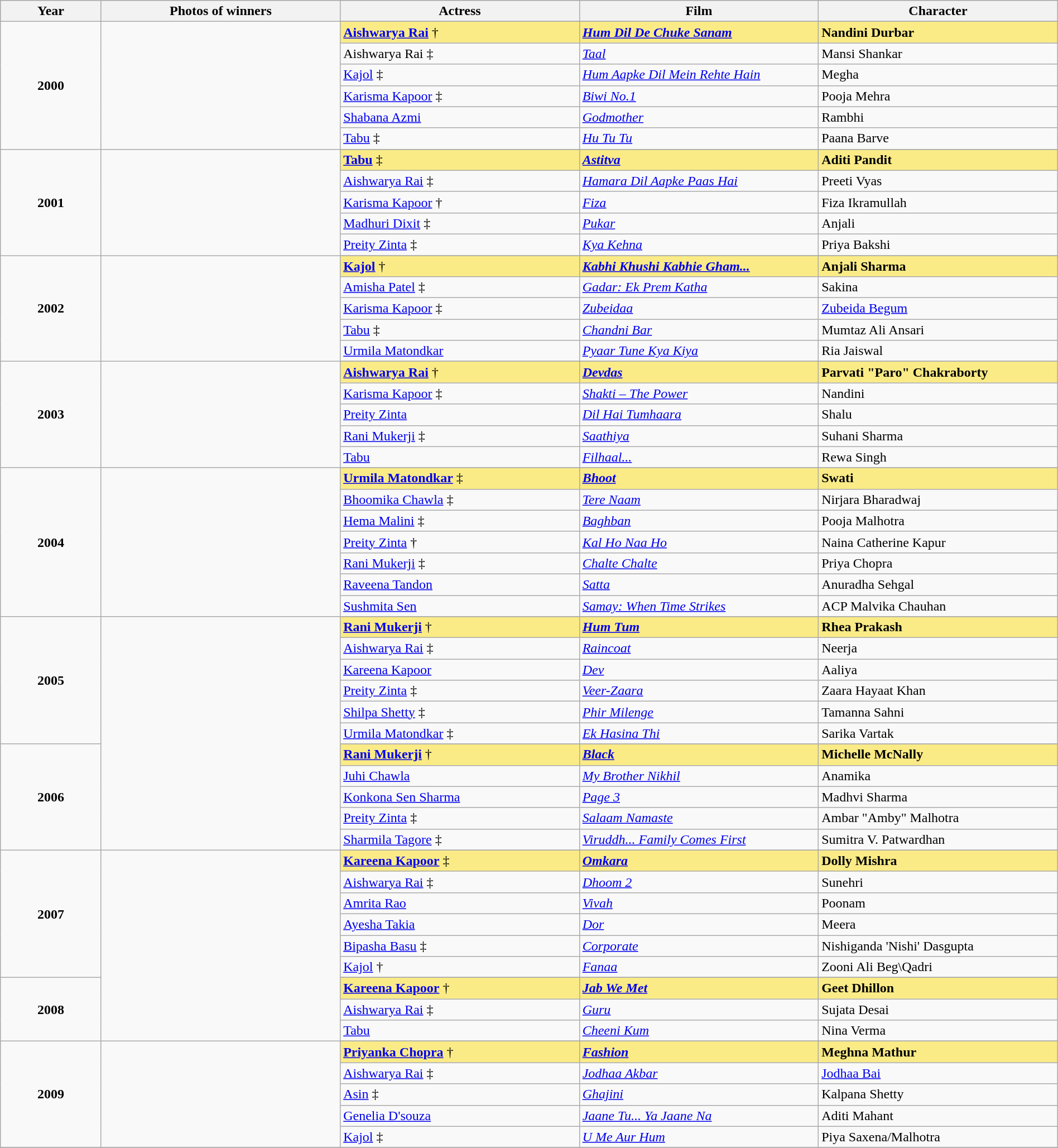<table class="wikitable" style="width:100%">
<tr bgcolor="#bebebe">
<th width="8%">Year</th>
<th width="19%">Photos of winners</th>
<th width="19%">Actress</th>
<th width="19%">Film</th>
<th width="19%">Character</th>
</tr>
<tr>
<td rowspan=7 style="text-align:center"><strong>2000</strong></td>
<td rowspan=7 style="text-align:center"></td>
</tr>
<tr style="background:#FAEB86;">
<td><strong><a href='#'>Aishwarya Rai</a></strong> †</td>
<td><strong><em><a href='#'>Hum Dil De Chuke Sanam</a></em></strong></td>
<td><strong>Nandini Durbar</strong></td>
</tr>
<tr>
<td>Aishwarya Rai ‡</td>
<td><em><a href='#'>Taal</a></em></td>
<td>Mansi Shankar</td>
</tr>
<tr>
<td><a href='#'>Kajol</a> ‡</td>
<td><em><a href='#'>Hum Aapke Dil Mein Rehte Hain</a></em></td>
<td>Megha</td>
</tr>
<tr>
<td><a href='#'>Karisma Kapoor</a> ‡</td>
<td><em><a href='#'>Biwi No.1</a></em></td>
<td>Pooja Mehra</td>
</tr>
<tr>
<td><a href='#'>Shabana Azmi</a></td>
<td><em><a href='#'>Godmother</a></em></td>
<td>Rambhi</td>
</tr>
<tr>
<td><a href='#'>Tabu</a> ‡</td>
<td><em><a href='#'>Hu Tu Tu</a></em></td>
<td>Paana Barve</td>
</tr>
<tr>
<td rowspan=6 style="text-align:center"><strong>2001</strong></td>
<td rowspan=6 style="text-align:center"></td>
</tr>
<tr style="background:#FAEB86;">
<td><strong><a href='#'>Tabu</a></strong> ‡</td>
<td><strong><em><a href='#'>Astitva</a></em></strong></td>
<td><strong>Aditi Pandit</strong></td>
</tr>
<tr>
<td><a href='#'>Aishwarya Rai</a> ‡</td>
<td><em><a href='#'>Hamara Dil Aapke Paas Hai</a></em></td>
<td>Preeti Vyas</td>
</tr>
<tr>
<td><a href='#'>Karisma Kapoor</a> †</td>
<td><em><a href='#'>Fiza</a></em></td>
<td>Fiza Ikramullah</td>
</tr>
<tr>
<td><a href='#'>Madhuri Dixit</a> ‡</td>
<td><em><a href='#'>Pukar</a></em></td>
<td>Anjali</td>
</tr>
<tr>
<td><a href='#'>Preity Zinta</a> ‡</td>
<td><em><a href='#'>Kya Kehna</a></em></td>
<td>Priya Bakshi</td>
</tr>
<tr>
<td rowspan=6 style="text-align:center"><strong>2002</strong></td>
<td rowspan=6 style="text-align:center"></td>
</tr>
<tr style="background:#FAEB86;">
<td><strong><a href='#'>Kajol</a></strong> †</td>
<td><strong><em><a href='#'>Kabhi Khushi Kabhie Gham...</a></em></strong></td>
<td><strong>Anjali Sharma</strong></td>
</tr>
<tr>
<td><a href='#'>Amisha Patel</a> ‡</td>
<td><em><a href='#'>Gadar: Ek Prem Katha</a></em></td>
<td>Sakina</td>
</tr>
<tr>
<td><a href='#'>Karisma Kapoor</a> ‡</td>
<td><em><a href='#'>Zubeidaa</a></em></td>
<td><a href='#'>Zubeida Begum</a></td>
</tr>
<tr>
<td><a href='#'>Tabu</a> ‡</td>
<td><em><a href='#'>Chandni Bar</a></em></td>
<td>Mumtaz Ali Ansari</td>
</tr>
<tr>
<td><a href='#'>Urmila Matondkar</a></td>
<td><em><a href='#'>Pyaar Tune Kya Kiya</a></em></td>
<td>Ria Jaiswal</td>
</tr>
<tr>
<td rowspan=6 style="text-align:center"><strong>2003</strong></td>
<td rowspan=6 style="text-align:center"></td>
</tr>
<tr style="background:#FAEB86;">
<td><strong><a href='#'>Aishwarya Rai</a></strong> †</td>
<td><strong><em><a href='#'>Devdas</a></em></strong></td>
<td><strong>Parvati "Paro" Chakraborty</strong></td>
</tr>
<tr>
<td><a href='#'>Karisma Kapoor</a> ‡</td>
<td><em><a href='#'>Shakti – The Power</a></em></td>
<td>Nandini</td>
</tr>
<tr>
<td><a href='#'>Preity Zinta</a></td>
<td><em><a href='#'>Dil Hai Tumhaara</a></em></td>
<td>Shalu</td>
</tr>
<tr>
<td><a href='#'>Rani Mukerji</a> ‡</td>
<td><em><a href='#'>Saathiya</a></em></td>
<td>Suhani Sharma</td>
</tr>
<tr>
<td><a href='#'>Tabu</a></td>
<td><em><a href='#'>Filhaal...</a></em></td>
<td>Rewa Singh</td>
</tr>
<tr>
<td rowspan=8 style="text-align:center"><strong>2004</strong></td>
<td rowspan=8 style="text-align:center"></td>
</tr>
<tr style="background:#FAEB86;">
<td><strong><a href='#'>Urmila Matondkar</a></strong> ‡</td>
<td><strong><em><a href='#'>Bhoot</a></em></strong></td>
<td><strong>Swati</strong></td>
</tr>
<tr>
<td><a href='#'>Bhoomika Chawla</a> ‡</td>
<td><em><a href='#'>Tere Naam</a></em></td>
<td>Nirjara Bharadwaj</td>
</tr>
<tr>
<td><a href='#'>Hema Malini</a> ‡</td>
<td><em><a href='#'>Baghban</a></em></td>
<td>Pooja Malhotra</td>
</tr>
<tr>
<td><a href='#'>Preity Zinta</a> †</td>
<td><em><a href='#'>Kal Ho Naa Ho</a></em></td>
<td>Naina Catherine Kapur</td>
</tr>
<tr>
<td><a href='#'>Rani Mukerji</a> ‡</td>
<td><em><a href='#'>Chalte Chalte</a></em></td>
<td>Priya Chopra</td>
</tr>
<tr>
<td><a href='#'>Raveena Tandon</a></td>
<td><a href='#'><em>Satta</em></a></td>
<td>Anuradha Sehgal</td>
</tr>
<tr>
<td><a href='#'>Sushmita Sen</a></td>
<td><em><a href='#'>Samay: When Time Strikes</a></em></td>
<td>ACP Malvika Chauhan</td>
</tr>
<tr>
<td rowspan=7 style="text-align:center"><strong>2005</strong></td>
<td rowspan="13" style="text-align:center"></td>
</tr>
<tr style="background:#FAEB86;">
<td><strong><a href='#'>Rani Mukerji</a></strong> †</td>
<td><strong><em><a href='#'>Hum Tum</a></em></strong></td>
<td><strong>Rhea Prakash</strong></td>
</tr>
<tr>
<td><a href='#'>Aishwarya Rai</a> ‡</td>
<td><em><a href='#'>Raincoat</a></em></td>
<td>Neerja</td>
</tr>
<tr>
<td><a href='#'>Kareena Kapoor</a></td>
<td><em><a href='#'>Dev</a></em></td>
<td>Aaliya</td>
</tr>
<tr>
<td><a href='#'>Preity Zinta</a> ‡</td>
<td><em><a href='#'>Veer-Zaara</a></em></td>
<td>Zaara Hayaat Khan</td>
</tr>
<tr>
<td><a href='#'>Shilpa Shetty</a> ‡</td>
<td><em><a href='#'>Phir Milenge</a></em></td>
<td>Tamanna Sahni</td>
</tr>
<tr>
<td><a href='#'>Urmila Matondkar</a> ‡</td>
<td><em><a href='#'>Ek Hasina Thi</a></em></td>
<td>Sarika Vartak</td>
</tr>
<tr>
<td rowspan=6 style="text-align:center"><strong>2006</strong></td>
</tr>
<tr style="background:#FAEB86;">
<td><strong><a href='#'>Rani Mukerji</a></strong> †</td>
<td><strong><em><a href='#'>Black</a></em></strong></td>
<td><strong>Michelle McNally</strong></td>
</tr>
<tr>
<td><a href='#'>Juhi Chawla</a></td>
<td><em><a href='#'>My Brother Nikhil</a></em></td>
<td>Anamika</td>
</tr>
<tr>
<td><a href='#'>Konkona Sen Sharma</a></td>
<td><em><a href='#'>Page 3</a></em></td>
<td>Madhvi Sharma</td>
</tr>
<tr>
<td><a href='#'>Preity Zinta</a> ‡</td>
<td><em><a href='#'>Salaam Namaste</a></em></td>
<td>Ambar "Amby" Malhotra</td>
</tr>
<tr>
<td><a href='#'>Sharmila Tagore</a> ‡</td>
<td><em><a href='#'>Viruddh... Family Comes First</a></em></td>
<td>Sumitra V. Patwardhan</td>
</tr>
<tr>
<td rowspan=7 style="text-align:center"><strong>2007</strong></td>
<td rowspan="11" style="text-align:center"></td>
</tr>
<tr style="background:#FAEB86;">
<td><strong><a href='#'>Kareena Kapoor</a></strong> ‡</td>
<td><strong><em><a href='#'>Omkara</a></em></strong></td>
<td><strong>Dolly Mishra</strong></td>
</tr>
<tr>
<td><a href='#'>Aishwarya Rai</a> ‡</td>
<td><em><a href='#'>Dhoom 2</a></em></td>
<td>Sunehri</td>
</tr>
<tr>
<td><a href='#'>Amrita Rao</a></td>
<td><em><a href='#'>Vivah</a></em></td>
<td>Poonam</td>
</tr>
<tr>
<td><a href='#'>Ayesha Takia</a></td>
<td><em><a href='#'>Dor</a></em></td>
<td>Meera</td>
</tr>
<tr>
<td><a href='#'>Bipasha Basu</a> ‡</td>
<td><em><a href='#'>Corporate</a></em></td>
<td>Nishiganda 'Nishi' Dasgupta</td>
</tr>
<tr>
<td><a href='#'>Kajol</a> †</td>
<td><em><a href='#'>Fanaa</a></em></td>
<td>Zooni Ali Beg\Qadri</td>
</tr>
<tr>
<td rowspan=4 style="text-align:center"><strong>2008</strong></td>
</tr>
<tr style="background:#FAEB86;">
<td><strong><a href='#'>Kareena Kapoor</a></strong> †</td>
<td><strong><em><a href='#'>Jab We Met</a></em></strong></td>
<td><strong>Geet Dhillon</strong></td>
</tr>
<tr>
<td><a href='#'>Aishwarya Rai</a> ‡</td>
<td><em><a href='#'>Guru</a></em></td>
<td>Sujata Desai</td>
</tr>
<tr>
<td><a href='#'>Tabu</a></td>
<td><em><a href='#'>Cheeni Kum</a></em></td>
<td>Nina Verma</td>
</tr>
<tr>
<td rowspan=6 style="text-align:center"><strong>2009</strong></td>
<td rowspan=6 style="text-align:center"></td>
</tr>
<tr style="background:#FAEB86;">
<td><strong><a href='#'>Priyanka Chopra</a></strong> †</td>
<td><strong><em><a href='#'>Fashion</a></em></strong></td>
<td><strong>Meghna Mathur</strong></td>
</tr>
<tr>
<td><a href='#'>Aishwarya Rai</a> ‡</td>
<td><em><a href='#'>Jodhaa Akbar</a></em></td>
<td><a href='#'>Jodhaa Bai</a></td>
</tr>
<tr>
<td><a href='#'>Asin</a> ‡</td>
<td><em><a href='#'>Ghajini</a></em></td>
<td>Kalpana Shetty</td>
</tr>
<tr>
<td><a href='#'>Genelia D'souza</a></td>
<td><em><a href='#'>Jaane Tu... Ya Jaane Na</a></em></td>
<td>Aditi Mahant</td>
</tr>
<tr>
<td><a href='#'>Kajol</a> ‡</td>
<td><em><a href='#'>U Me Aur Hum</a></em></td>
<td>Piya Saxena/Malhotra</td>
</tr>
<tr>
</tr>
</table>
